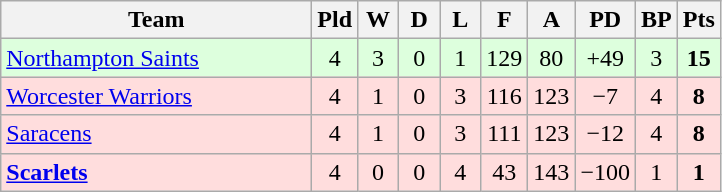<table class="wikitable" style="text-align:center">
<tr>
<th width="200">Team</th>
<th width="20">Pld</th>
<th width="20">W</th>
<th width="20">D</th>
<th width="20">L</th>
<th width="20">F</th>
<th width="20">A</th>
<th width="20">PD</th>
<th width="20">BP</th>
<th width="20">Pts</th>
</tr>
<tr bgcolor="#ddffdd">
<td align=left><a href='#'>Northampton Saints</a></td>
<td>4</td>
<td>3</td>
<td>0</td>
<td>1</td>
<td>129</td>
<td>80</td>
<td>+49</td>
<td>3</td>
<td><strong>15</strong></td>
</tr>
<tr bgcolor="ffdddd">
<td align=left><a href='#'>Worcester Warriors</a></td>
<td>4</td>
<td>1</td>
<td>0</td>
<td>3</td>
<td>116</td>
<td>123</td>
<td>−7</td>
<td>4</td>
<td><strong>8</strong></td>
</tr>
<tr bgcolor="ffdddd">
<td align=left><a href='#'>Saracens</a></td>
<td>4</td>
<td>1</td>
<td>0</td>
<td>3</td>
<td>111</td>
<td>123</td>
<td>−12</td>
<td>4</td>
<td><strong>8</strong></td>
</tr>
<tr bgcolor="ffdddd">
<td align=left><strong><a href='#'>Scarlets</a></strong></td>
<td>4</td>
<td>0</td>
<td>0</td>
<td>4</td>
<td>43</td>
<td>143</td>
<td>−100</td>
<td>1</td>
<td><strong>1</strong></td>
</tr>
</table>
